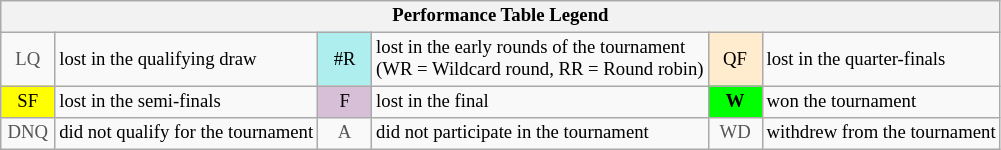<table class="wikitable" style="font-size:78%;">
<tr>
<th colspan="6">Performance Table Legend</th>
</tr>
<tr>
<td align="center" style="color:#555555;" width="30">LQ</td>
<td>lost in the qualifying draw</td>
<td align="center" style="background:#afeeee;">#R</td>
<td>lost in the early rounds of the tournament<br>(WR = Wildcard round, RR = Round robin)</td>
<td align="center" style="background:#ffebcd;">QF</td>
<td>lost in the quarter-finals</td>
</tr>
<tr>
<td align="center" style="background:yellow;">SF</td>
<td>lost in the semi-finals</td>
<td align="center" style="background:#D8BFD8;">F</td>
<td>lost in the final</td>
<td align="center" style="background:#00ff00;"><strong>W</strong></td>
<td>won the tournament</td>
</tr>
<tr>
<td align="center" style="color:#555555;" width="30">DNQ</td>
<td>did not qualify for the tournament</td>
<td align="center" style="color:#555555;" width="30">A</td>
<td>did not participate in the tournament</td>
<td align="center" style="color:#555555;" width="30">WD</td>
<td>withdrew from the tournament</td>
</tr>
</table>
